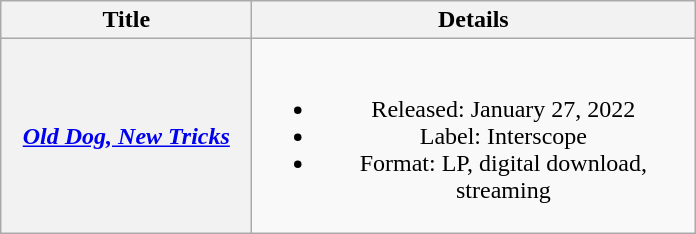<table class="wikitable plainrowheaders" style="text-align:center;">
<tr>
<th scope="col" style="width:10em;">Title</th>
<th scope="col" style="width:18em;">Details</th>
</tr>
<tr>
<th scope="row"><em><a href='#'>Old Dog, New Tricks</a></em></th>
<td><br><ul><li>Released: January 27, 2022</li><li>Label: Interscope</li><li>Format: LP, digital download, streaming</li></ul></td>
</tr>
</table>
